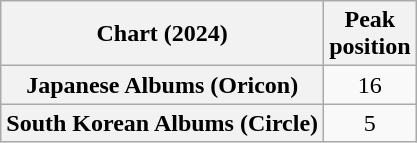<table class="wikitable sortable plainrowheaders" style="text-align:center">
<tr>
<th scope="col">Chart (2024)</th>
<th scope="col">Peak<br>position</th>
</tr>
<tr>
<th scope="row">Japanese Albums (Oricon)</th>
<td>16</td>
</tr>
<tr>
<th scope="row">South Korean Albums (Circle)</th>
<td>5</td>
</tr>
</table>
